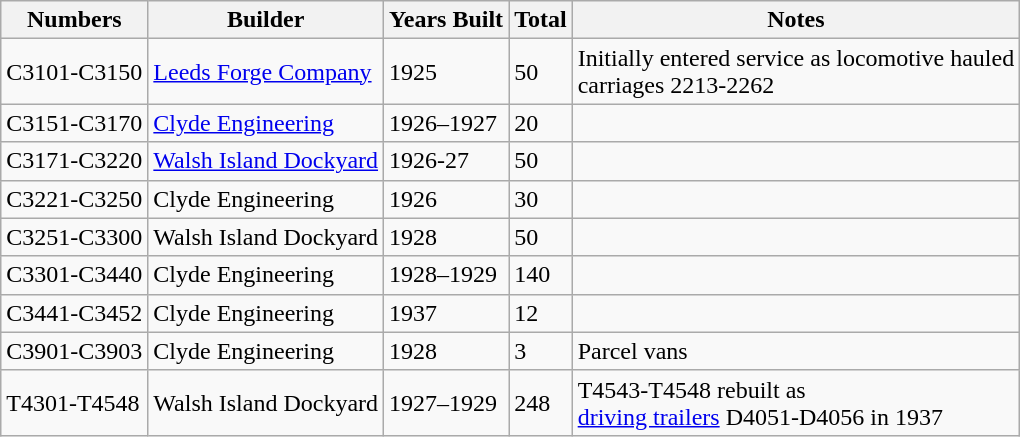<table class="wikitable">
<tr>
<th>Numbers</th>
<th>Builder</th>
<th>Years Built</th>
<th>Total</th>
<th>Notes</th>
</tr>
<tr>
<td>C3101-C3150</td>
<td><a href='#'>Leeds Forge Company</a></td>
<td>1925</td>
<td>50</td>
<td>Initially entered service as locomotive hauled<br>carriages 2213-2262</td>
</tr>
<tr>
<td>C3151-C3170</td>
<td><a href='#'>Clyde Engineering</a></td>
<td>1926–1927</td>
<td>20</td>
<td></td>
</tr>
<tr>
<td>C3171-C3220</td>
<td><a href='#'>Walsh Island Dockyard</a></td>
<td>1926-27</td>
<td>50</td>
<td></td>
</tr>
<tr>
<td>C3221-C3250</td>
<td>Clyde Engineering</td>
<td>1926</td>
<td>30</td>
<td></td>
</tr>
<tr>
<td>C3251-C3300</td>
<td>Walsh Island Dockyard</td>
<td>1928</td>
<td>50</td>
<td></td>
</tr>
<tr>
<td>C3301-C3440</td>
<td>Clyde Engineering</td>
<td>1928–1929</td>
<td>140</td>
<td></td>
</tr>
<tr>
<td>C3441-C3452</td>
<td>Clyde Engineering</td>
<td>1937</td>
<td>12</td>
<td></td>
</tr>
<tr>
<td>C3901-C3903</td>
<td>Clyde Engineering</td>
<td>1928</td>
<td>3</td>
<td>Parcel vans</td>
</tr>
<tr>
<td>T4301-T4548</td>
<td>Walsh Island Dockyard</td>
<td>1927–1929</td>
<td>248</td>
<td>T4543-T4548 rebuilt as<br><a href='#'>driving trailers</a> D4051-D4056 in 1937</td>
</tr>
</table>
